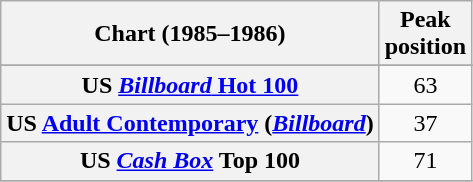<table class="wikitable sortable plainrowheaders" style="text-align:center">
<tr>
<th scope="col">Chart (1985–1986)</th>
<th scope="col">Peak<br>position</th>
</tr>
<tr>
</tr>
<tr>
</tr>
<tr>
<th scope="row">US <a href='#'><em>Billboard</em> Hot 100</a></th>
<td>63</td>
</tr>
<tr>
<th scope="row">US <a href='#'>Adult Contemporary</a> (<em><a href='#'>Billboard</a></em>)</th>
<td>37</td>
</tr>
<tr>
<th scope="row">US <em><a href='#'>Cash Box</a></em> Top 100</th>
<td>71</td>
</tr>
<tr>
</tr>
</table>
